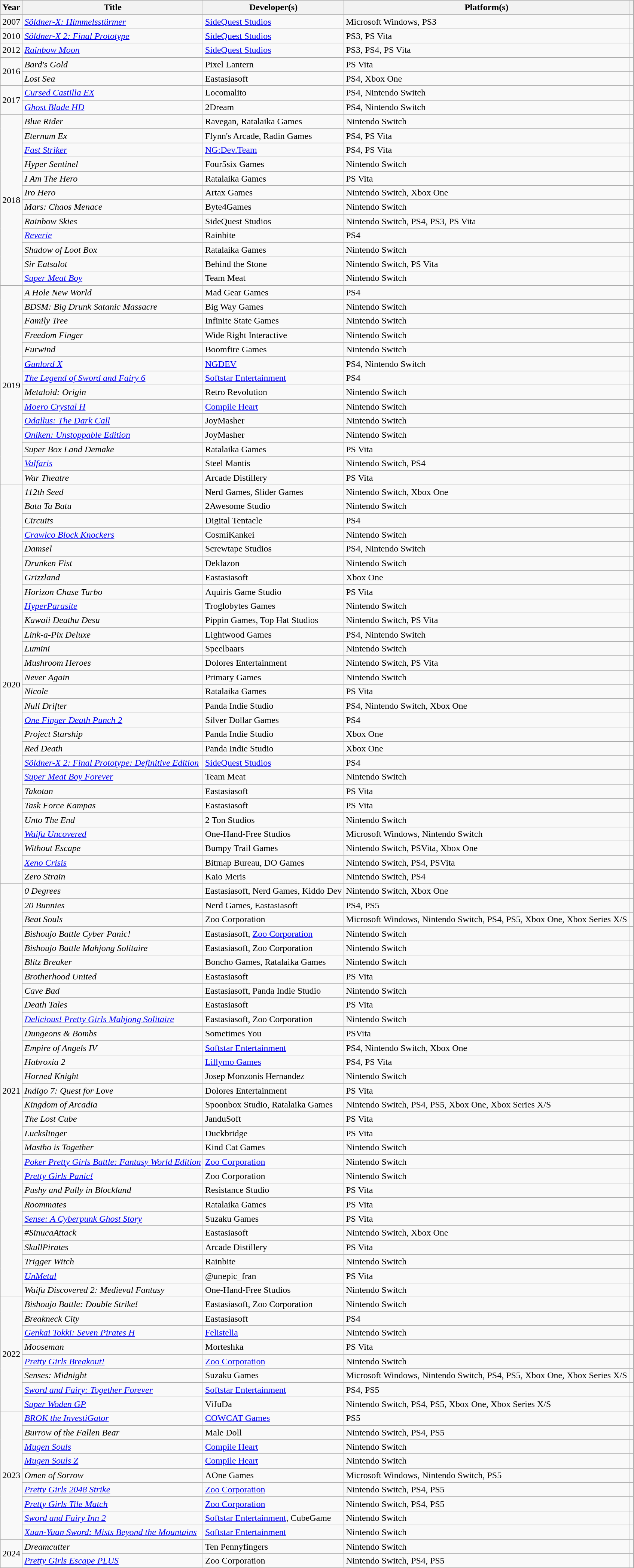<table class="wikitable sortable">
<tr>
<th>Year</th>
<th>Title</th>
<th>Developer(s)</th>
<th>Platform(s)</th>
<th></th>
</tr>
<tr>
<td rowspan="1">2007</td>
<td><em><a href='#'>Söldner-X: Himmelsstürmer</a></em></td>
<td><a href='#'>SideQuest Studios</a></td>
<td>Microsoft Windows, PS3</td>
<td></td>
</tr>
<tr>
<td rowspan="1">2010</td>
<td><em><a href='#'>Söldner-X 2: Final Prototype</a></em></td>
<td><a href='#'>SideQuest Studios</a></td>
<td>PS3, PS Vita</td>
<td></td>
</tr>
<tr>
<td rowspan="1">2012</td>
<td><em><a href='#'>Rainbow Moon</a></em></td>
<td><a href='#'>SideQuest Studios</a></td>
<td>PS3, PS4, PS Vita</td>
<td></td>
</tr>
<tr>
<td rowspan="2">2016</td>
<td><em>Bard's Gold</em></td>
<td>Pixel Lantern</td>
<td>PS Vita</td>
<td></td>
</tr>
<tr>
<td><em>Lost Sea</em></td>
<td>Eastasiasoft</td>
<td>PS4, Xbox One</td>
<td></td>
</tr>
<tr>
<td rowspan="2">2017</td>
<td><em><a href='#'>Cursed Castilla EX</a></em></td>
<td>Locomalito</td>
<td>PS4, Nintendo Switch</td>
<td></td>
</tr>
<tr>
<td><em><a href='#'>Ghost Blade HD</a></em></td>
<td>2Dream</td>
<td>PS4, Nintendo Switch</td>
<td></td>
</tr>
<tr>
<td rowspan="12">2018</td>
<td><em>Blue Rider</em></td>
<td>Ravegan, Ratalaika Games</td>
<td>Nintendo Switch</td>
<td></td>
</tr>
<tr>
<td><em>Eternum Ex</em></td>
<td>Flynn's Arcade, Radin Games</td>
<td>PS4, PS Vita</td>
<td></td>
</tr>
<tr>
<td><em><a href='#'>Fast Striker</a></em></td>
<td><a href='#'>NG:Dev.Team</a></td>
<td>PS4, PS Vita</td>
<td></td>
</tr>
<tr>
<td><em>Hyper Sentinel</em></td>
<td>Four5six Games</td>
<td>Nintendo Switch</td>
<td></td>
</tr>
<tr>
<td><em>I Am The Hero</em></td>
<td>Ratalaika Games</td>
<td>PS Vita</td>
<td></td>
</tr>
<tr>
<td><em>Iro Hero</em></td>
<td>Artax Games</td>
<td>Nintendo Switch, Xbox One</td>
<td></td>
</tr>
<tr>
<td><em>Mars: Chaos Menace</em></td>
<td>Byte4Games</td>
<td>Nintendo Switch</td>
<td></td>
</tr>
<tr>
<td><em>Rainbow Skies</em></td>
<td>SideQuest Studios</td>
<td>Nintendo Switch, PS4, PS3, PS Vita</td>
<td></td>
</tr>
<tr>
<td><em><a href='#'>Reverie</a></em></td>
<td>Rainbite</td>
<td>PS4</td>
<td></td>
</tr>
<tr>
<td><em>Shadow of Loot Box</em></td>
<td>Ratalaika Games</td>
<td>Nintendo Switch</td>
<td></td>
</tr>
<tr>
<td><em>Sir Eatsalot</em></td>
<td>Behind the Stone</td>
<td>Nintendo Switch, PS Vita</td>
<td></td>
</tr>
<tr>
<td><em><a href='#'>Super Meat Boy</a></em></td>
<td>Team Meat</td>
<td>Nintendo Switch</td>
<td></td>
</tr>
<tr>
<td rowspan="14">2019</td>
<td><em>A Hole New World</em></td>
<td>Mad Gear Games</td>
<td>PS4</td>
<td></td>
</tr>
<tr>
<td><em>BDSM: Big Drunk Satanic Massacre</em></td>
<td>Big Way Games</td>
<td>Nintendo Switch</td>
<td></td>
</tr>
<tr>
<td><em>Family Tree</em></td>
<td>Infinite State Games</td>
<td>Nintendo Switch</td>
<td></td>
</tr>
<tr>
<td><em>Freedom Finger</em></td>
<td>Wide Right Interactive</td>
<td>Nintendo Switch</td>
<td></td>
</tr>
<tr>
<td><em>Furwind</em></td>
<td>Boomfire Games</td>
<td>Nintendo Switch</td>
<td></td>
</tr>
<tr>
<td><em><a href='#'>Gunlord X</a></em></td>
<td><a href='#'>NGDEV</a></td>
<td>PS4, Nintendo Switch</td>
<td></td>
</tr>
<tr>
<td><em><a href='#'>The Legend of Sword and Fairy 6</a></em></td>
<td><a href='#'>Softstar Entertainment</a></td>
<td>PS4</td>
<td></td>
</tr>
<tr>
<td><em>Metaloid: Origin</em></td>
<td>Retro Revolution</td>
<td>Nintendo Switch</td>
<td></td>
</tr>
<tr>
<td><em><a href='#'>Moero Crystal H</a></em></td>
<td><a href='#'>Compile Heart</a></td>
<td>Nintendo Switch</td>
<td></td>
</tr>
<tr>
<td><em><a href='#'>Odallus: The Dark Call</a></em></td>
<td>JoyMasher</td>
<td>Nintendo Switch</td>
<td></td>
</tr>
<tr>
<td><em><a href='#'>Oniken: Unstoppable Edition</a></em></td>
<td>JoyMasher</td>
<td>Nintendo Switch</td>
<td></td>
</tr>
<tr>
<td><em>Super Box Land Demake</em></td>
<td>Ratalaika Games</td>
<td>PS Vita</td>
<td></td>
</tr>
<tr>
<td><em><a href='#'>Valfaris</a></em></td>
<td>Steel Mantis</td>
<td>Nintendo Switch, PS4</td>
<td></td>
</tr>
<tr>
<td><em>War Theatre</em></td>
<td>Arcade Distillery</td>
<td>PS Vita</td>
<td></td>
</tr>
<tr>
<td rowspan="28">2020</td>
<td><em>112th Seed</em></td>
<td>Nerd Games, Slider Games</td>
<td>Nintendo Switch, Xbox One</td>
<td></td>
</tr>
<tr>
<td><em>Batu Ta Batu</em></td>
<td>2Awesome Studio</td>
<td>Nintendo Switch</td>
<td></td>
</tr>
<tr>
<td><em>Circuits</em></td>
<td>Digital Tentacle</td>
<td>PS4</td>
<td></td>
</tr>
<tr>
<td><em><a href='#'>Crawlco Block Knockers</a></em></td>
<td>CosmiKankei</td>
<td>Nintendo Switch</td>
<td></td>
</tr>
<tr>
<td><em>Damsel</em></td>
<td>Screwtape Studios</td>
<td>PS4, Nintendo Switch</td>
<td></td>
</tr>
<tr>
<td><em>Drunken Fist</em></td>
<td>Deklazon</td>
<td>Nintendo Switch</td>
<td></td>
</tr>
<tr>
<td><em>Grizzland</em></td>
<td>Eastasiasoft</td>
<td>Xbox One</td>
<td></td>
</tr>
<tr>
<td><em>Horizon Chase Turbo</em></td>
<td>Aquiris Game Studio</td>
<td>PS Vita</td>
<td></td>
</tr>
<tr>
<td><em><a href='#'>HyperParasite</a></em></td>
<td>Troglobytes Games</td>
<td>Nintendo Switch</td>
<td></td>
</tr>
<tr>
<td><em>Kawaii Deathu Desu</em></td>
<td>Pippin Games, Top Hat Studios</td>
<td>Nintendo Switch, PS Vita</td>
<td></td>
</tr>
<tr>
<td><em>Link-a-Pix Deluxe</em></td>
<td>Lightwood Games</td>
<td>PS4, Nintendo Switch</td>
<td></td>
</tr>
<tr>
<td><em>Lumini</em></td>
<td>Speelbaars</td>
<td>Nintendo Switch</td>
<td></td>
</tr>
<tr>
<td><em>Mushroom Heroes</em></td>
<td>Dolores Entertainment</td>
<td>Nintendo Switch, PS Vita</td>
<td></td>
</tr>
<tr>
<td><em>Never Again</em></td>
<td>Primary Games</td>
<td>Nintendo Switch</td>
<td></td>
</tr>
<tr>
<td><em>Nicole</em></td>
<td>Ratalaika Games</td>
<td>PS Vita</td>
<td></td>
</tr>
<tr>
<td><em>Null Drifter</em></td>
<td>Panda Indie Studio</td>
<td>PS4, Nintendo Switch, Xbox One</td>
<td></td>
</tr>
<tr>
<td><em><a href='#'>One Finger Death Punch 2</a></em></td>
<td>Silver Dollar Games</td>
<td>PS4</td>
<td></td>
</tr>
<tr>
<td><em>Project Starship</em></td>
<td>Panda Indie Studio</td>
<td>Xbox One</td>
<td></td>
</tr>
<tr>
<td><em>Red Death</em></td>
<td>Panda Indie Studio</td>
<td>Xbox One</td>
<td></td>
</tr>
<tr>
<td><em><a href='#'>Söldner-X 2: Final Prototype: Definitive Edition</a></em></td>
<td><a href='#'>SideQuest Studios</a></td>
<td>PS4</td>
<td></td>
</tr>
<tr>
<td><em><a href='#'>Super Meat Boy Forever</a></em></td>
<td>Team Meat</td>
<td>Nintendo Switch</td>
<td></td>
</tr>
<tr>
<td><em>Takotan</em></td>
<td>Eastasiasoft</td>
<td>PS Vita</td>
<td></td>
</tr>
<tr>
<td><em>Task Force Kampas</em></td>
<td>Eastasiasoft</td>
<td>PS Vita</td>
<td></td>
</tr>
<tr>
<td><em>Unto The End</em></td>
<td>2 Ton Studios</td>
<td>Nintendo Switch</td>
<td></td>
</tr>
<tr>
<td><em><a href='#'>Waifu Uncovered</a></em></td>
<td>One-Hand-Free Studios</td>
<td>Microsoft Windows, Nintendo Switch</td>
<td></td>
</tr>
<tr>
<td><em>Without Escape</em></td>
<td>Bumpy Trail Games</td>
<td>Nintendo Switch, PSVita, Xbox One</td>
<td></td>
</tr>
<tr>
<td><em><a href='#'>Xeno Crisis</a></em></td>
<td>Bitmap Bureau, DO Games</td>
<td>Nintendo Switch, PS4, PSVita</td>
<td></td>
</tr>
<tr>
<td><em>Zero Strain</em></td>
<td>Kaio Meris</td>
<td>Nintendo Switch, PS4</td>
<td></td>
</tr>
<tr>
<td rowspan="29">2021</td>
<td><em>0 Degrees</em></td>
<td>Eastasiasoft, Nerd Games, Kiddo Dev</td>
<td>Nintendo Switch, Xbox One</td>
<td></td>
</tr>
<tr>
<td><em>20 Bunnies</em></td>
<td>Nerd Games, Eastasiasoft</td>
<td>PS4, PS5</td>
<td></td>
</tr>
<tr>
<td><em>Beat Souls</em></td>
<td>Zoo Corporation</td>
<td>Microsoft Windows, Nintendo Switch, PS4, PS5, Xbox One, Xbox Series X/S</td>
<td></td>
</tr>
<tr>
<td><em>Bishoujo Battle Cyber Panic!</em></td>
<td>Eastasiasoft, <a href='#'>Zoo Corporation</a></td>
<td>Nintendo Switch</td>
<td></td>
</tr>
<tr>
<td><em>Bishoujo Battle Mahjong Solitaire</em></td>
<td>Eastasiasoft, Zoo Corporation</td>
<td>Nintendo Switch</td>
<td></td>
</tr>
<tr>
<td><em>Blitz Breaker</em></td>
<td>Boncho Games, Ratalaika Games</td>
<td>Nintendo Switch</td>
<td></td>
</tr>
<tr>
<td><em>Brotherhood United</em></td>
<td>Eastasiasoft</td>
<td>PS Vita</td>
<td></td>
</tr>
<tr>
<td><em>Cave Bad</em></td>
<td>Eastasiasoft, Panda Indie Studio</td>
<td>Nintendo Switch</td>
<td></td>
</tr>
<tr>
<td><em>Death Tales</em></td>
<td>Eastasiasoft</td>
<td>PS Vita</td>
<td></td>
</tr>
<tr>
<td><em><a href='#'>Delicious! Pretty Girls Mahjong Solitaire</a></em></td>
<td>Eastasiasoft, Zoo Corporation</td>
<td>Nintendo Switch</td>
<td></td>
</tr>
<tr>
<td><em>Dungeons & Bombs</em></td>
<td>Sometimes You</td>
<td>PSVita</td>
<td></td>
</tr>
<tr>
<td><em>Empire of Angels IV</em></td>
<td><a href='#'>Softstar Entertainment</a></td>
<td>PS4, Nintendo Switch, Xbox One</td>
<td></td>
</tr>
<tr>
<td><em>Habroxia 2</em></td>
<td><a href='#'>Lillymo Games</a></td>
<td>PS4, PS Vita</td>
<td></td>
</tr>
<tr>
<td><em>Horned Knight</em></td>
<td>Josep Monzonis Hernandez</td>
<td>Nintendo Switch</td>
<td></td>
</tr>
<tr>
<td><em>Indigo 7: Quest for Love</em></td>
<td>Dolores Entertainment</td>
<td>PS Vita</td>
<td></td>
</tr>
<tr>
<td><em>Kingdom of Arcadia</em></td>
<td>Spoonbox Studio, Ratalaika Games</td>
<td>Nintendo Switch, PS4, PS5, Xbox One, Xbox Series X/S</td>
<td></td>
</tr>
<tr>
<td><em>The Lost Cube</em></td>
<td>JanduSoft</td>
<td>PS Vita</td>
<td></td>
</tr>
<tr>
<td><em>Luckslinger</em></td>
<td>Duckbridge</td>
<td>PS Vita</td>
<td></td>
</tr>
<tr>
<td><em>Mastho is Together</em></td>
<td>Kind Cat Games</td>
<td>Nintendo Switch</td>
<td></td>
</tr>
<tr>
<td><a href='#'><em>Poker Pretty Girls Battle: Fantasy World Edition</em></a></td>
<td><a href='#'>Zoo Corporation</a></td>
<td>Nintendo Switch</td>
<td></td>
</tr>
<tr>
<td><a href='#'><em>Pretty Girls Panic!</em></a></td>
<td>Zoo Corporation</td>
<td>Nintendo Switch</td>
<td></td>
</tr>
<tr>
<td><em>Pushy and Pully in Blockland</em></td>
<td>Resistance Studio</td>
<td>PS Vita</td>
<td></td>
</tr>
<tr>
<td><em>Roommates</em></td>
<td>Ratalaika Games</td>
<td>PS Vita</td>
<td></td>
</tr>
<tr>
<td><em><a href='#'>Sense: A Cyberpunk Ghost Story</a></em></td>
<td>Suzaku Games</td>
<td>PS Vita</td>
<td></td>
</tr>
<tr>
<td><em>#SinucaAttack</em></td>
<td>Eastasiasoft</td>
<td>Nintendo Switch, Xbox One</td>
<td></td>
</tr>
<tr>
<td><em>SkullPirates</em></td>
<td>Arcade Distillery</td>
<td>PS Vita</td>
<td></td>
</tr>
<tr>
<td><em>Trigger Witch</em></td>
<td>Rainbite</td>
<td>Nintendo Switch</td>
<td></td>
</tr>
<tr>
<td><em><a href='#'>UnMetal</a></em></td>
<td>@unepic_fran</td>
<td>PS Vita</td>
<td></td>
</tr>
<tr>
<td><em>Waifu Discovered 2: Medieval Fantasy</em></td>
<td>One-Hand-Free Studios</td>
<td>Nintendo Switch</td>
<td></td>
</tr>
<tr>
<td rowspan="8">2022</td>
<td><em>Bishoujo Battle: Double Strike!</em></td>
<td>Eastasiasoft, Zoo Corporation</td>
<td>Nintendo Switch</td>
<td></td>
</tr>
<tr>
<td><em>Breakneck City</em></td>
<td>Eastasiasoft</td>
<td>PS4</td>
<td></td>
</tr>
<tr>
<td><em><a href='#'>Genkai Tokki: Seven Pirates H</a></em></td>
<td><a href='#'>Felistella</a></td>
<td>Nintendo Switch</td>
<td></td>
</tr>
<tr>
<td><em>Mooseman</em></td>
<td>Morteshka</td>
<td>PS Vita</td>
<td></td>
</tr>
<tr>
<td><a href='#'><em>Pretty Girls Breakout!</em></a></td>
<td><a href='#'>Zoo Corporation</a></td>
<td>Nintendo Switch</td>
<td></td>
</tr>
<tr>
<td><em>Senses: Midnight</em></td>
<td>Suzaku Games</td>
<td>Microsoft Windows, Nintendo Switch, PS4, PS5, Xbox One, Xbox Series X/S</td>
<td></td>
</tr>
<tr>
<td><em><a href='#'>Sword and Fairy: Together Forever</a></em></td>
<td><a href='#'>Softstar Entertainment</a></td>
<td>PS4, PS5</td>
<td></td>
</tr>
<tr>
<td><em><a href='#'>Super Woden GP</a></em></td>
<td>ViJuDa</td>
<td>Nintendo Switch, PS4, PS5, Xbox One, Xbox Series X/S</td>
<td></td>
</tr>
<tr>
<td rowspan="9">2023</td>
<td><em><a href='#'>BROK the InvestiGator</a></em></td>
<td><a href='#'>COWCAT Games</a></td>
<td>PS5</td>
<td></td>
</tr>
<tr>
<td><em>Burrow of the Fallen Bear</em></td>
<td>Male Doll</td>
<td>Nintendo Switch, PS4, PS5</td>
<td></td>
</tr>
<tr>
<td><em><a href='#'>Mugen Souls</a></em></td>
<td><a href='#'>Compile Heart</a></td>
<td>Nintendo Switch</td>
<td></td>
</tr>
<tr>
<td><em><a href='#'>Mugen Souls Z</a></em></td>
<td><a href='#'>Compile Heart</a></td>
<td>Nintendo Switch</td>
<td></td>
</tr>
<tr>
<td><em>Omen of Sorrow</em></td>
<td>AOne Games</td>
<td>Microsoft Windows, Nintendo Switch, PS5</td>
<td></td>
</tr>
<tr>
<td><a href='#'><em>Pretty Girls 2048 Strike</em></a></td>
<td><a href='#'>Zoo Corporation</a></td>
<td>Nintendo Switch, PS4, PS5</td>
<td></td>
</tr>
<tr>
<td><a href='#'><em>Pretty Girls Tile Match</em></a></td>
<td><a href='#'>Zoo Corporation</a></td>
<td>Nintendo Switch, PS4, PS5</td>
<td></td>
</tr>
<tr>
<td><em><a href='#'>Sword and Fairy Inn 2</a></em></td>
<td><a href='#'>Softstar Entertainment</a>, CubeGame</td>
<td>Nintendo Switch</td>
<td></td>
</tr>
<tr>
<td><em><a href='#'>Xuan-Yuan Sword: Mists Beyond the Mountains</a></em></td>
<td><a href='#'>Softstar Entertainment</a></td>
<td>Nintendo Switch</td>
<td></td>
</tr>
<tr>
<td rowspan="2">2024</td>
<td><em>Dreamcutter</em></td>
<td>Ten Pennyfingers</td>
<td>Nintendo Switch</td>
<td></td>
</tr>
<tr>
<td><a href='#'><em>Pretty Girls Escape PLUS</em></a></td>
<td>Zoo Corporation</td>
<td>Nintendo Switch, PS4, PS5</td>
<td></td>
</tr>
</table>
